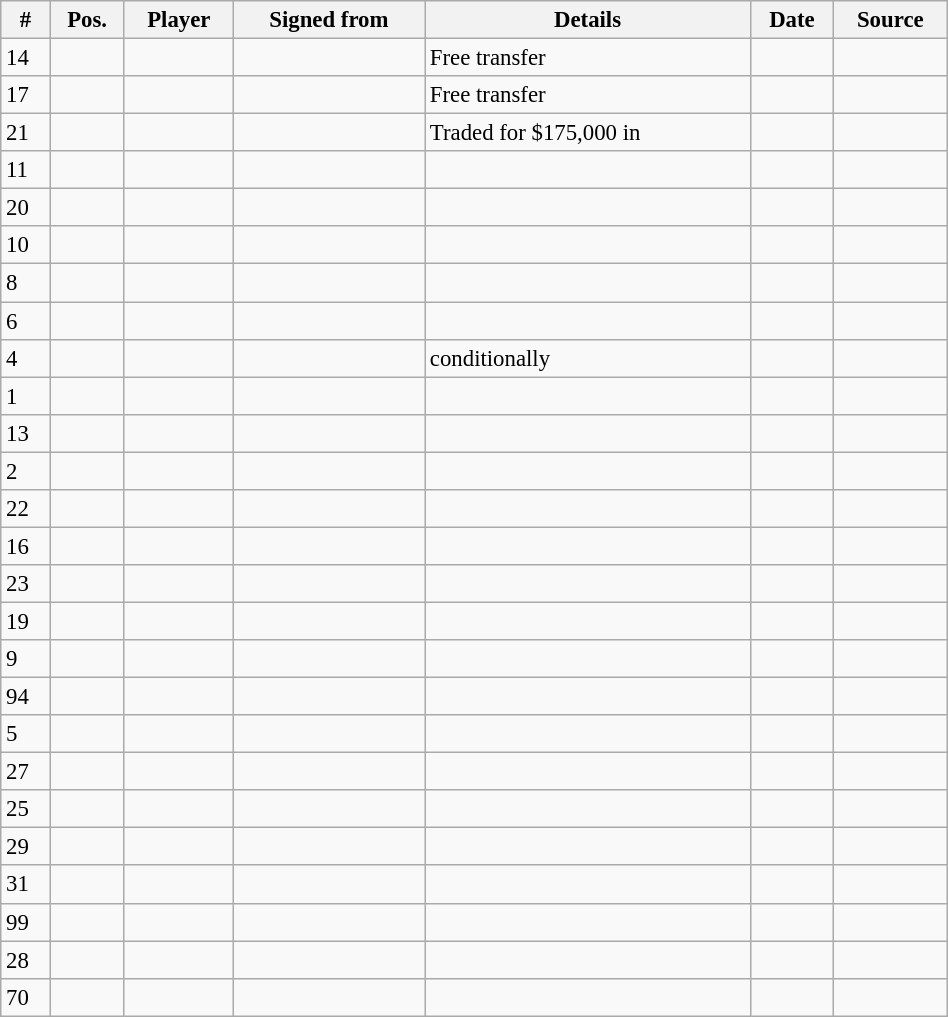<table class="wikitable sortable" style="width:50%; text-align:center; font-size:95%; text-align:left;">
<tr>
<th>#</th>
<th>Pos.</th>
<th>Player</th>
<th>Signed from</th>
<th>Details</th>
<th>Date</th>
<th>Source</th>
</tr>
<tr>
<td>14</td>
<td></td>
<td></td>
<td></td>
<td>Free transfer</td>
<td></td>
<td></td>
</tr>
<tr>
<td>17</td>
<td></td>
<td></td>
<td></td>
<td>Free transfer</td>
<td></td>
<td></td>
</tr>
<tr>
<td>21</td>
<td></td>
<td></td>
<td></td>
<td>Traded for $175,000 in </td>
<td></td>
<td></td>
</tr>
<tr>
<td>11</td>
<td></td>
<td></td>
<td></td>
<td></td>
<td></td>
<td></td>
</tr>
<tr>
<td>20</td>
<td></td>
<td></td>
<td></td>
<td></td>
<td></td>
<td></td>
</tr>
<tr>
<td>10</td>
<td></td>
<td></td>
<td></td>
<td></td>
<td></td>
<td></td>
</tr>
<tr>
<td>8</td>
<td></td>
<td></td>
<td></td>
<td></td>
<td></td>
<td></td>
</tr>
<tr>
<td>6</td>
<td></td>
<td></td>
<td></td>
<td></td>
<td></td>
<td></td>
</tr>
<tr>
<td>4</td>
<td></td>
<td></td>
<td></td>
<td> conditionally</td>
<td></td>
<td></td>
</tr>
<tr>
<td>1</td>
<td></td>
<td></td>
<td></td>
<td></td>
<td></td>
<td></td>
</tr>
<tr>
<td>13</td>
<td></td>
<td></td>
<td></td>
<td></td>
<td></td>
<td></td>
</tr>
<tr>
<td>2</td>
<td></td>
<td></td>
<td></td>
<td></td>
<td></td>
<td></td>
</tr>
<tr>
<td>22</td>
<td></td>
<td></td>
<td></td>
<td></td>
<td></td>
<td></td>
</tr>
<tr>
<td>16</td>
<td></td>
<td></td>
<td></td>
<td></td>
<td></td>
<td></td>
</tr>
<tr>
<td>23</td>
<td></td>
<td></td>
<td></td>
<td></td>
<td></td>
<td></td>
</tr>
<tr>
<td>19</td>
<td></td>
<td></td>
<td></td>
<td></td>
<td></td>
<td></td>
</tr>
<tr>
<td>9</td>
<td></td>
<td></td>
<td></td>
<td></td>
<td></td>
<td></td>
</tr>
<tr>
<td>94</td>
<td></td>
<td></td>
<td></td>
<td></td>
<td></td>
<td></td>
</tr>
<tr>
<td>5</td>
<td></td>
<td></td>
<td></td>
<td></td>
<td></td>
<td></td>
</tr>
<tr>
<td>27</td>
<td></td>
<td></td>
<td></td>
<td></td>
<td></td>
<td></td>
</tr>
<tr>
<td>25</td>
<td></td>
<td></td>
<td></td>
<td></td>
<td></td>
<td></td>
</tr>
<tr>
<td>29</td>
<td></td>
<td></td>
<td></td>
<td></td>
<td></td>
<td></td>
</tr>
<tr>
<td>31</td>
<td></td>
<td></td>
<td></td>
<td></td>
<td></td>
<td></td>
</tr>
<tr>
<td>99</td>
<td></td>
<td></td>
<td></td>
<td></td>
<td></td>
<td></td>
</tr>
<tr>
<td>28</td>
<td></td>
<td></td>
<td></td>
<td></td>
<td></td>
<td></td>
</tr>
<tr>
<td>70</td>
<td></td>
<td></td>
<td></td>
<td></td>
<td></td>
<td></td>
</tr>
</table>
